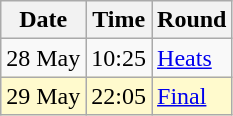<table class="wikitable">
<tr>
<th>Date</th>
<th>Time</th>
<th>Round</th>
</tr>
<tr>
<td>28 May</td>
<td>10:25</td>
<td><a href='#'>Heats</a></td>
</tr>
<tr style=background:lemonchiffon>
<td>29 May</td>
<td>22:05</td>
<td><a href='#'>Final</a></td>
</tr>
</table>
